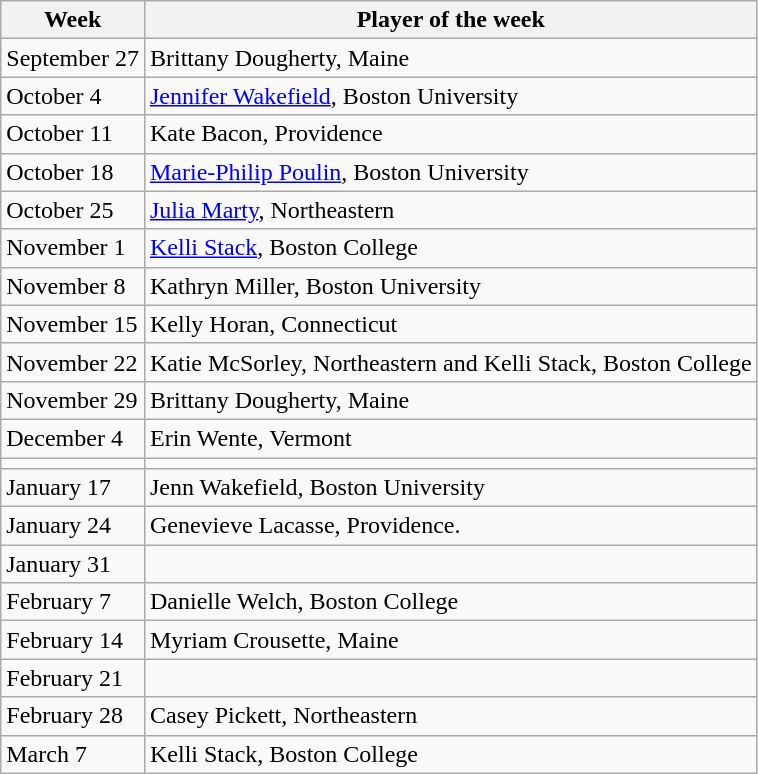<table class="wikitable">
<tr>
<th>Week</th>
<th>Player of the week</th>
</tr>
<tr>
<td>September 27</td>
<td>Brittany Dougherty, Maine</td>
</tr>
<tr>
<td>October 4</td>
<td><a href='#'>Jennifer Wakefield</a>, Boston University</td>
</tr>
<tr>
<td>October 11</td>
<td>Kate Bacon, Providence</td>
</tr>
<tr>
<td>October 18</td>
<td><a href='#'>Marie-Philip Poulin</a>, Boston University</td>
</tr>
<tr>
<td>October 25</td>
<td><a href='#'>Julia Marty</a>, Northeastern</td>
</tr>
<tr>
<td>November 1</td>
<td><a href='#'>Kelli Stack</a>, Boston College</td>
</tr>
<tr>
<td>November 8</td>
<td>Kathryn Miller, Boston University</td>
</tr>
<tr>
<td>November 15</td>
<td>Kelly Horan, Connecticut</td>
</tr>
<tr>
<td>November 22</td>
<td>Katie McSorley, Northeastern and Kelli Stack, Boston College</td>
</tr>
<tr>
<td>November 29</td>
<td>Brittany Dougherty, Maine</td>
</tr>
<tr>
<td>December 4</td>
<td>Erin Wente, Vermont</td>
</tr>
<tr>
<td></td>
<td></td>
</tr>
<tr>
<td>January 17</td>
<td>Jenn Wakefield, Boston University</td>
</tr>
<tr>
<td>January 24</td>
<td>Genevieve Lacasse, Providence.</td>
</tr>
<tr>
<td>January 31</td>
<td></td>
</tr>
<tr>
<td>February 7</td>
<td>Danielle Welch, Boston College</td>
</tr>
<tr>
<td>February 14</td>
<td>Myriam Crousette, Maine</td>
</tr>
<tr>
<td>February 21</td>
<td></td>
</tr>
<tr>
<td>February 28</td>
<td>Casey Pickett, Northeastern</td>
</tr>
<tr>
<td>March 7</td>
<td>Kelli Stack, Boston College</td>
</tr>
</table>
